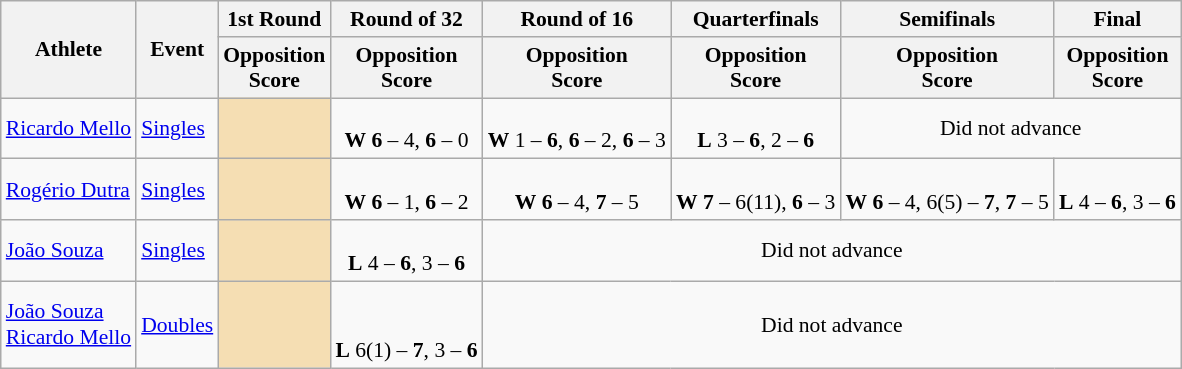<table class="wikitable" style="font-size:90%">
<tr>
<th rowspan=2>Athlete</th>
<th rowspan=2>Event</th>
<th>1st Round</th>
<th>Round of 32</th>
<th>Round of 16</th>
<th>Quarterfinals</th>
<th>Semifinals</th>
<th colspan=2>Final</th>
</tr>
<tr>
<th>Opposition<br>Score</th>
<th>Opposition<br>Score</th>
<th>Opposition<br>Score</th>
<th>Opposition<br>Score</th>
<th>Opposition<br>Score</th>
<th>Opposition<br>Score</th>
</tr>
<tr>
<td><a href='#'>Ricardo Mello</a></td>
<td><a href='#'>Singles</a></td>
<td align=center bgcolor=wheat></td>
<td align=center><br><strong>W</strong> <strong>6</strong> – 4, <strong>6</strong> – 0</td>
<td align=center><br><strong>W</strong> 1 – <strong>6</strong>, <strong>6</strong> – 2, <strong>6</strong> – 3</td>
<td align=center><br><strong>L</strong> 3 – <strong>6</strong>, 2 – <strong>6</strong></td>
<td align="center" colspan="7">Did not advance</td>
</tr>
<tr>
<td><a href='#'>Rogério Dutra</a></td>
<td><a href='#'>Singles</a></td>
<td align=center bgcolor=wheat></td>
<td align=center><br><strong>W</strong> <strong>6</strong> – 1, <strong>6</strong> – 2</td>
<td align=center><br><strong>W</strong> <strong>6</strong> – 4, <strong>7</strong> – 5</td>
<td align=center><br><strong>W</strong> <strong>7</strong> – 6(11), <strong>6</strong> – 3</td>
<td align=center><br><strong>W</strong> <strong>6</strong> – 4, 6(5) – <strong>7</strong>, <strong>7</strong> – 5</td>
<td align=center><br><strong>L</strong> 4 – <strong>6</strong>, 3 – <strong>6</strong><br></td>
</tr>
<tr>
<td><a href='#'>João Souza</a></td>
<td><a href='#'>Singles</a></td>
<td align=center bgcolor=wheat></td>
<td align=center><br><strong>L</strong> 4 – <strong>6</strong>, 3 – <strong>6</strong></td>
<td align="center" colspan="7">Did not advance</td>
</tr>
<tr>
<td><a href='#'>João Souza</a><br><a href='#'>Ricardo Mello</a></td>
<td><a href='#'>Doubles</a></td>
<td align=center bgcolor=wheat></td>
<td align=center><br><br><strong>L</strong> 6(1) – <strong>7</strong>, 3 – <strong>6</strong></td>
<td align="center" colspan="7">Did not advance</td>
</tr>
</table>
